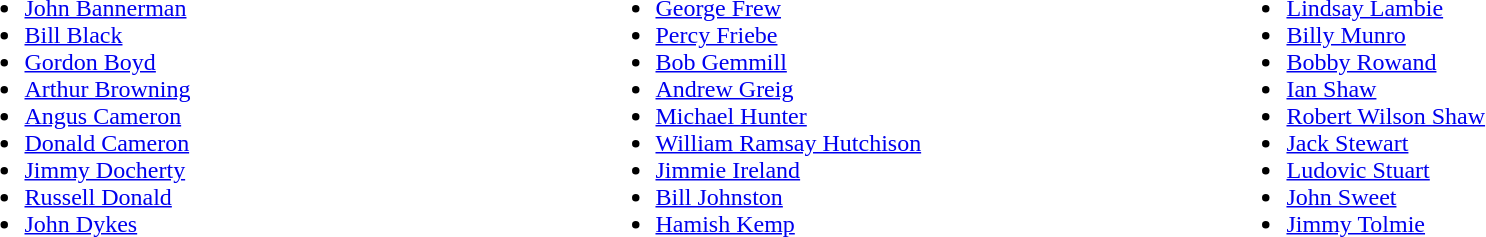<table style="width:100%;">
<tr>
<td style="vertical-align:top; width:25%;"><br><ul><li> <a href='#'>John Bannerman</a></li><li> <a href='#'>Bill Black</a></li><li> <a href='#'>Gordon Boyd</a></li><li> <a href='#'>Arthur Browning</a></li><li> <a href='#'>Angus Cameron</a></li><li> <a href='#'>Donald Cameron</a></li><li> <a href='#'>Jimmy Docherty</a></li><li> <a href='#'>Russell Donald</a></li><li> <a href='#'>John Dykes</a></li></ul></td>
<td style="vertical-align:top; width:25%;"><br><ul><li> <a href='#'>George Frew</a></li><li> <a href='#'>Percy Friebe</a></li><li> <a href='#'>Bob Gemmill</a></li><li> <a href='#'>Andrew Greig</a></li><li> <a href='#'>Michael Hunter</a></li><li> <a href='#'>William Ramsay Hutchison</a></li><li> <a href='#'>Jimmie Ireland</a></li><li> <a href='#'>Bill Johnston</a></li><li> <a href='#'>Hamish Kemp</a></li></ul></td>
<td style="vertical-align:top; width:25%;"><br><ul><li> <a href='#'>Lindsay Lambie</a></li><li> <a href='#'>Billy Munro</a></li><li> <a href='#'>Bobby Rowand</a></li><li> <a href='#'>Ian Shaw</a></li><li> <a href='#'>Robert Wilson Shaw</a></li><li> <a href='#'>Jack Stewart</a></li><li> <a href='#'>Ludovic Stuart</a></li><li> <a href='#'>John Sweet</a></li><li> <a href='#'>Jimmy Tolmie</a></li></ul></td>
</tr>
</table>
